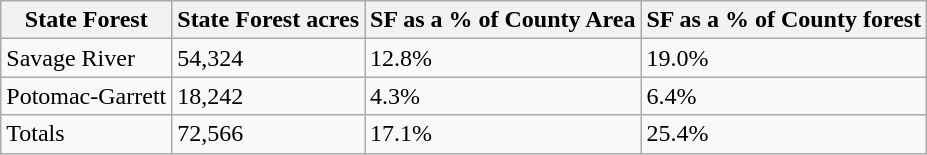<table class="wikitable">
<tr>
<th>State Forest</th>
<th>State Forest acres</th>
<th>SF as a % of County Area</th>
<th>SF as a % of County forest</th>
</tr>
<tr>
<td>Savage River</td>
<td>54,324</td>
<td>12.8%</td>
<td>19.0%</td>
</tr>
<tr>
<td>Potomac-Garrett</td>
<td>18,242</td>
<td>4.3%</td>
<td>6.4%</td>
</tr>
<tr>
<td>Totals</td>
<td>72,566</td>
<td>17.1%</td>
<td>25.4%</td>
</tr>
</table>
